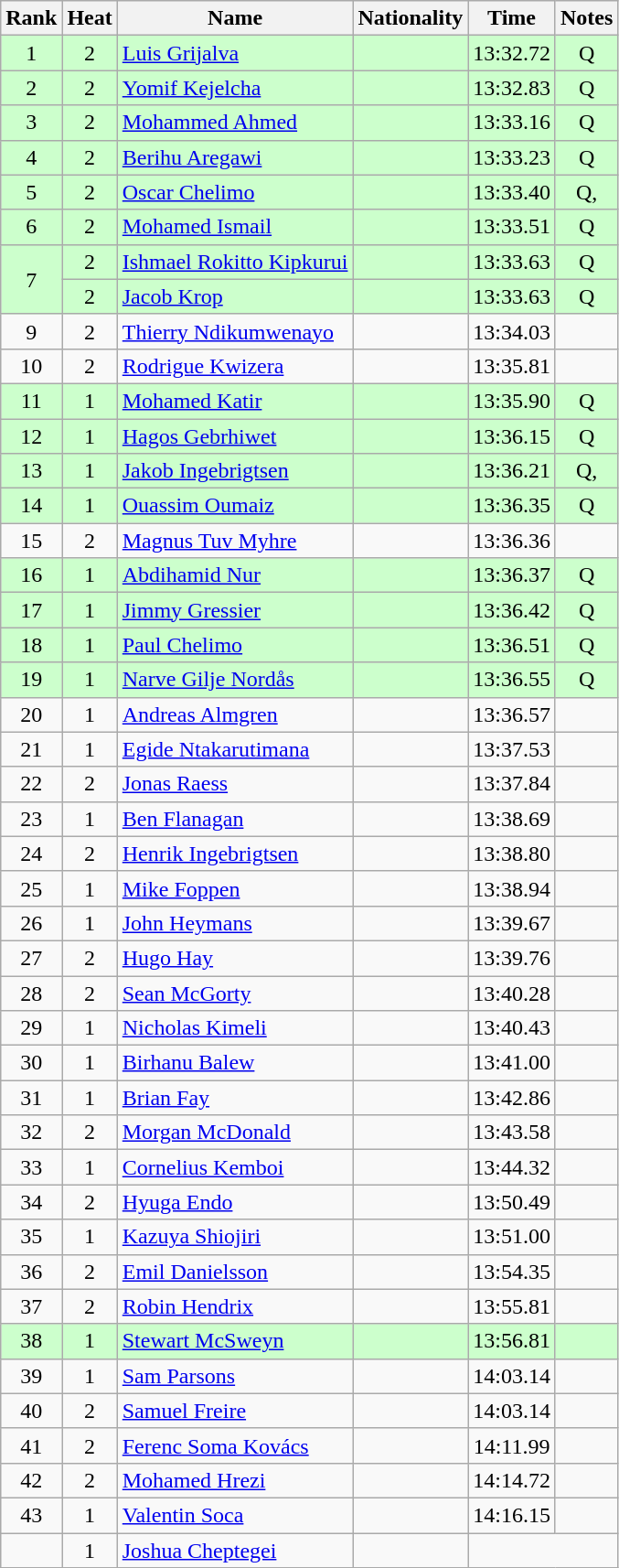<table class="wikitable sortable" style="text-align:center">
<tr>
<th>Rank</th>
<th>Heat</th>
<th>Name</th>
<th>Nationality</th>
<th>Time</th>
<th>Notes</th>
</tr>
<tr bgcolor=ccffcc>
<td>1</td>
<td>2</td>
<td align=left><a href='#'>Luis Grijalva</a></td>
<td align=left></td>
<td>13:32.72</td>
<td>Q</td>
</tr>
<tr bgcolor=ccffcc>
<td>2</td>
<td>2</td>
<td align=left><a href='#'>Yomif Kejelcha</a></td>
<td align=left></td>
<td>13:32.83</td>
<td>Q</td>
</tr>
<tr bgcolor=ccffcc>
<td>3</td>
<td>2</td>
<td align=left><a href='#'>Mohammed Ahmed</a></td>
<td align=left></td>
<td>13:33.16</td>
<td>Q</td>
</tr>
<tr bgcolor=ccffcc>
<td>4</td>
<td>2</td>
<td align=left><a href='#'>Berihu Aregawi</a></td>
<td align=left></td>
<td>13:33.23</td>
<td>Q</td>
</tr>
<tr bgcolor=ccffcc>
<td>5</td>
<td>2</td>
<td align=left><a href='#'>Oscar Chelimo</a></td>
<td align=left></td>
<td>13:33.40</td>
<td>Q, </td>
</tr>
<tr bgcolor=ccffcc>
<td>6</td>
<td>2</td>
<td align=left><a href='#'>Mohamed Ismail</a></td>
<td align=left></td>
<td>13:33.51</td>
<td>Q</td>
</tr>
<tr bgcolor=ccffcc>
<td rowspan=2>7</td>
<td>2</td>
<td align=left><a href='#'>Ishmael Rokitto Kipkurui</a></td>
<td align=left></td>
<td>13:33.63</td>
<td>Q</td>
</tr>
<tr bgcolor=ccffcc>
<td>2</td>
<td align=left><a href='#'>Jacob Krop</a></td>
<td align=left></td>
<td>13:33.63</td>
<td>Q</td>
</tr>
<tr>
<td>9</td>
<td>2</td>
<td align=left><a href='#'>Thierry Ndikumwenayo</a></td>
<td align=left></td>
<td>13:34.03</td>
<td></td>
</tr>
<tr>
<td>10</td>
<td>2</td>
<td align=left><a href='#'>Rodrigue Kwizera</a></td>
<td align=left></td>
<td>13:35.81</td>
<td></td>
</tr>
<tr bgcolor=ccffcc>
<td>11</td>
<td>1</td>
<td align=left><a href='#'>Mohamed Katir</a></td>
<td align=left></td>
<td>13:35.90</td>
<td>Q</td>
</tr>
<tr bgcolor=ccffcc>
<td>12</td>
<td>1</td>
<td align=left><a href='#'>Hagos Gebrhiwet</a></td>
<td align=left></td>
<td>13:36.15</td>
<td>Q</td>
</tr>
<tr bgcolor=ccffcc>
<td>13</td>
<td>1</td>
<td align=left><a href='#'>Jakob Ingebrigtsen</a></td>
<td align=left></td>
<td>13:36.21</td>
<td>Q, </td>
</tr>
<tr bgcolor=ccffcc>
<td>14</td>
<td>1</td>
<td align=left><a href='#'>Ouassim Oumaiz</a></td>
<td align=left></td>
<td>13:36.35</td>
<td>Q</td>
</tr>
<tr>
<td>15</td>
<td>2</td>
<td align=left><a href='#'>Magnus Tuv Myhre</a></td>
<td align=left></td>
<td>13:36.36</td>
<td></td>
</tr>
<tr bgcolor=ccffcc>
<td>16</td>
<td>1</td>
<td align=left><a href='#'>Abdihamid Nur</a></td>
<td align=left></td>
<td>13:36.37</td>
<td>Q</td>
</tr>
<tr bgcolor=ccffcc>
<td>17</td>
<td>1</td>
<td align=left><a href='#'>Jimmy Gressier</a></td>
<td align=left></td>
<td>13:36.42</td>
<td>Q</td>
</tr>
<tr bgcolor=ccffcc>
<td>18</td>
<td>1</td>
<td align=left><a href='#'>Paul Chelimo</a></td>
<td align=left></td>
<td>13:36.51</td>
<td>Q</td>
</tr>
<tr bgcolor=ccffcc>
<td>19</td>
<td>1</td>
<td align=left><a href='#'>Narve Gilje Nordås</a></td>
<td align=left></td>
<td>13:36.55</td>
<td>Q</td>
</tr>
<tr>
<td>20</td>
<td>1</td>
<td align=left><a href='#'>Andreas Almgren</a></td>
<td align=left></td>
<td>13:36.57</td>
<td></td>
</tr>
<tr>
<td>21</td>
<td>1</td>
<td align=left><a href='#'>Egide Ntakarutimana</a></td>
<td align=left></td>
<td>13:37.53</td>
<td></td>
</tr>
<tr>
<td>22</td>
<td>2</td>
<td align=left><a href='#'>Jonas Raess</a></td>
<td align=left></td>
<td>13:37.84</td>
<td></td>
</tr>
<tr>
<td>23</td>
<td>1</td>
<td align=left><a href='#'>Ben Flanagan</a></td>
<td align=left></td>
<td>13:38.69</td>
<td></td>
</tr>
<tr>
<td>24</td>
<td>2</td>
<td align=left><a href='#'>Henrik Ingebrigtsen</a></td>
<td align=left></td>
<td>13:38.80</td>
<td></td>
</tr>
<tr>
<td>25</td>
<td>1</td>
<td align=left><a href='#'>Mike Foppen</a></td>
<td align=left></td>
<td>13:38.94</td>
<td></td>
</tr>
<tr>
<td>26</td>
<td>1</td>
<td align=left><a href='#'>John Heymans</a></td>
<td align=left></td>
<td>13:39.67</td>
<td></td>
</tr>
<tr>
<td>27</td>
<td>2</td>
<td align=left><a href='#'>Hugo Hay</a></td>
<td align=left></td>
<td>13:39.76</td>
<td></td>
</tr>
<tr>
<td>28</td>
<td>2</td>
<td align=left><a href='#'>Sean McGorty</a></td>
<td align=left></td>
<td>13:40.28</td>
<td></td>
</tr>
<tr>
<td>29</td>
<td>1</td>
<td align=left><a href='#'>Nicholas Kimeli</a></td>
<td align=left></td>
<td>13:40.43</td>
<td></td>
</tr>
<tr>
<td>30</td>
<td>1</td>
<td align=left><a href='#'>Birhanu Balew</a></td>
<td align=left></td>
<td>13:41.00</td>
<td></td>
</tr>
<tr>
<td>31</td>
<td>1</td>
<td align=left><a href='#'>Brian Fay</a></td>
<td align=left></td>
<td>13:42.86</td>
<td></td>
</tr>
<tr>
<td>32</td>
<td>2</td>
<td align=left><a href='#'>Morgan McDonald</a></td>
<td align=left></td>
<td>13:43.58</td>
<td></td>
</tr>
<tr>
<td>33</td>
<td>1</td>
<td align=left><a href='#'>Cornelius Kemboi</a></td>
<td align=left></td>
<td>13:44.32</td>
<td></td>
</tr>
<tr>
<td>34</td>
<td>2</td>
<td align=left><a href='#'>Hyuga Endo</a></td>
<td align=left></td>
<td>13:50.49</td>
<td></td>
</tr>
<tr>
<td>35</td>
<td>1</td>
<td align=left><a href='#'>Kazuya Shiojiri</a></td>
<td align=left></td>
<td>13:51.00</td>
<td></td>
</tr>
<tr>
<td>36</td>
<td>2</td>
<td align=left><a href='#'>Emil Danielsson</a></td>
<td align=left></td>
<td>13:54.35</td>
<td></td>
</tr>
<tr>
<td>37</td>
<td>2</td>
<td align=left><a href='#'>Robin Hendrix</a></td>
<td align=left></td>
<td>13:55.81</td>
<td></td>
</tr>
<tr bgcolor=ccffcc>
<td>38</td>
<td>1</td>
<td align=left><a href='#'>Stewart McSweyn</a></td>
<td align=left></td>
<td>13:56.81</td>
<td></td>
</tr>
<tr>
<td>39</td>
<td>1</td>
<td align=left><a href='#'>Sam Parsons</a></td>
<td align=left></td>
<td>14:03.14</td>
<td></td>
</tr>
<tr>
<td>40</td>
<td>2</td>
<td align=left><a href='#'>Samuel Freire</a></td>
<td align=left></td>
<td>14:03.14</td>
<td></td>
</tr>
<tr>
<td>41</td>
<td>2</td>
<td align=left><a href='#'>Ferenc Soma Kovács</a></td>
<td align=left></td>
<td>14:11.99</td>
<td></td>
</tr>
<tr>
<td>42</td>
<td>2</td>
<td align=left><a href='#'>Mohamed Hrezi</a></td>
<td align=left></td>
<td>14:14.72</td>
<td></td>
</tr>
<tr>
<td>43</td>
<td>1</td>
<td align=left><a href='#'>Valentin Soca</a></td>
<td align=left></td>
<td>14:16.15</td>
<td></td>
</tr>
<tr>
<td></td>
<td>1</td>
<td align=left><a href='#'>Joshua Cheptegei</a></td>
<td align=left></td>
<td colspan=2></td>
</tr>
</table>
